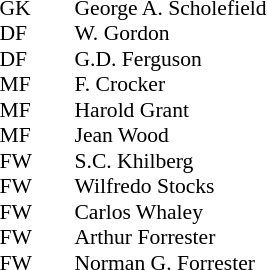<table style="font-size: 90%" cellspacing="0" cellpadding="0" align=center>
<tr>
<th width=25></th>
<th width=25></th>
</tr>
<tr>
<td>GK</td>
<td></td>
<td> George A. Scholefield</td>
</tr>
<tr>
<td>DF</td>
<td></td>
<td> W. Gordon</td>
</tr>
<tr>
<td>DF</td>
<td></td>
<td> G.D. Ferguson</td>
</tr>
<tr>
<td>MF</td>
<td></td>
<td> F. Crocker</td>
</tr>
<tr>
<td>MF</td>
<td></td>
<td> Harold Grant</td>
</tr>
<tr>
<td>MF</td>
<td></td>
<td> Jean Wood</td>
</tr>
<tr>
<td>FW</td>
<td></td>
<td> S.C. Khilberg</td>
</tr>
<tr>
<td>FW</td>
<td></td>
<td> Wilfredo Stocks</td>
</tr>
<tr>
<td>FW</td>
<td></td>
<td> Carlos Whaley</td>
</tr>
<tr>
<td>FW</td>
<td></td>
<td> Arthur Forrester</td>
</tr>
<tr>
<td>FW</td>
<td></td>
<td> Norman G. Forrester</td>
</tr>
</table>
